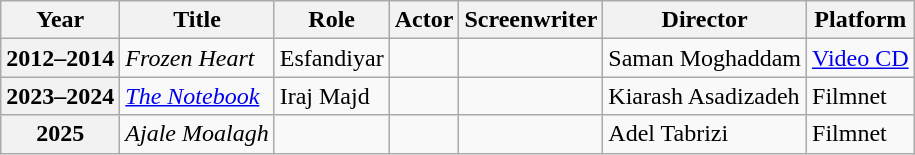<table class="wikitable plainrowheaders sortable"  style=font-size:100%>
<tr>
<th scope="col">Year</th>
<th scope="col">Title</th>
<th scope="col">Role</th>
<th scope="col">Actor</th>
<th scope="col">Screenwriter</th>
<th scope="col">Director</th>
<th scope="col" class="unsortable">Platform</th>
</tr>
<tr>
<th scope=row>2012–2014</th>
<td><em>Frozen Heart</em></td>
<td>Esfandiyar</td>
<td></td>
<td></td>
<td>Saman Moghaddam</td>
<td><a href='#'>Video CD</a></td>
</tr>
<tr>
<th scope=row>2023–2024</th>
<td><em><a href='#'>The Notebook</a></em></td>
<td>Iraj Majd</td>
<td></td>
<td></td>
<td>Kiarash Asadizadeh</td>
<td>Filmnet</td>
</tr>
<tr>
<th scope=row>2025</th>
<td><em>Ajale Moalagh</em></td>
<td></td>
<td></td>
<td></td>
<td>Adel Tabrizi</td>
<td>Filmnet</td>
</tr>
</table>
